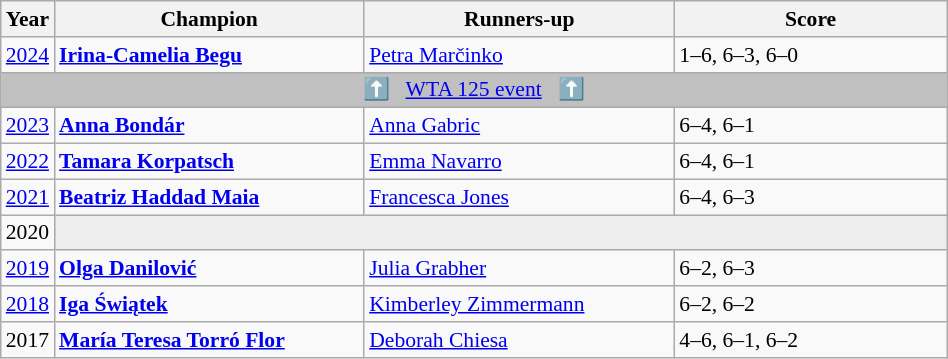<table class="wikitable" style="font-size:90%">
<tr>
<th>Year</th>
<th width="200">Champion</th>
<th width="200">Runners-up</th>
<th width="175">Score</th>
</tr>
<tr>
<td><a href='#'>2024</a></td>
<td><strong> <a href='#'>Irina-Camelia Begu</a></strong></td>
<td> <a href='#'>Petra Marčinko</a></td>
<td>1–6, 6–3, 6–0</td>
</tr>
<tr>
<td colspan="4" align="center" bgcolor=silver>⬆️   <a href='#'>WTA 125 event</a>   ⬆️</td>
</tr>
<tr>
<td><a href='#'>2023</a></td>
<td><strong> <a href='#'>Anna Bondár</a></strong></td>
<td> <a href='#'>Anna Gabric</a></td>
<td>6–4, 6–1</td>
</tr>
<tr>
<td><a href='#'>2022</a></td>
<td><strong> <a href='#'>Tamara Korpatsch</a></strong></td>
<td> <a href='#'>Emma Navarro</a></td>
<td>6–4, 6–1</td>
</tr>
<tr>
<td><a href='#'>2021</a></td>
<td> <strong><a href='#'>Beatriz Haddad Maia</a></strong></td>
<td> <a href='#'>Francesca Jones</a></td>
<td>6–4, 6–3</td>
</tr>
<tr>
<td>2020</td>
<td colspan=3 bgcolor="#ededed"></td>
</tr>
<tr>
<td><a href='#'>2019</a></td>
<td> <strong><a href='#'>Olga Danilović</a></strong></td>
<td> <a href='#'>Julia Grabher</a></td>
<td>6–2, 6–3</td>
</tr>
<tr>
<td><a href='#'>2018</a></td>
<td> <strong><a href='#'>Iga Świątek</a></strong></td>
<td> <a href='#'>Kimberley Zimmermann</a></td>
<td>6–2, 6–2</td>
</tr>
<tr>
<td>2017</td>
<td> <strong><a href='#'>María Teresa Torró Flor</a></strong></td>
<td> <a href='#'>Deborah Chiesa</a></td>
<td>4–6, 6–1, 6–2</td>
</tr>
</table>
